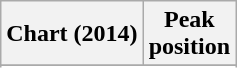<table class="wikitable sortable plainrowheaders" style="text-align:center">
<tr>
<th scope="col">Chart (2014)</th>
<th scope="col">Peak<br>position</th>
</tr>
<tr>
</tr>
<tr>
</tr>
<tr>
</tr>
<tr>
</tr>
<tr>
</tr>
<tr>
</tr>
<tr>
</tr>
<tr>
</tr>
</table>
